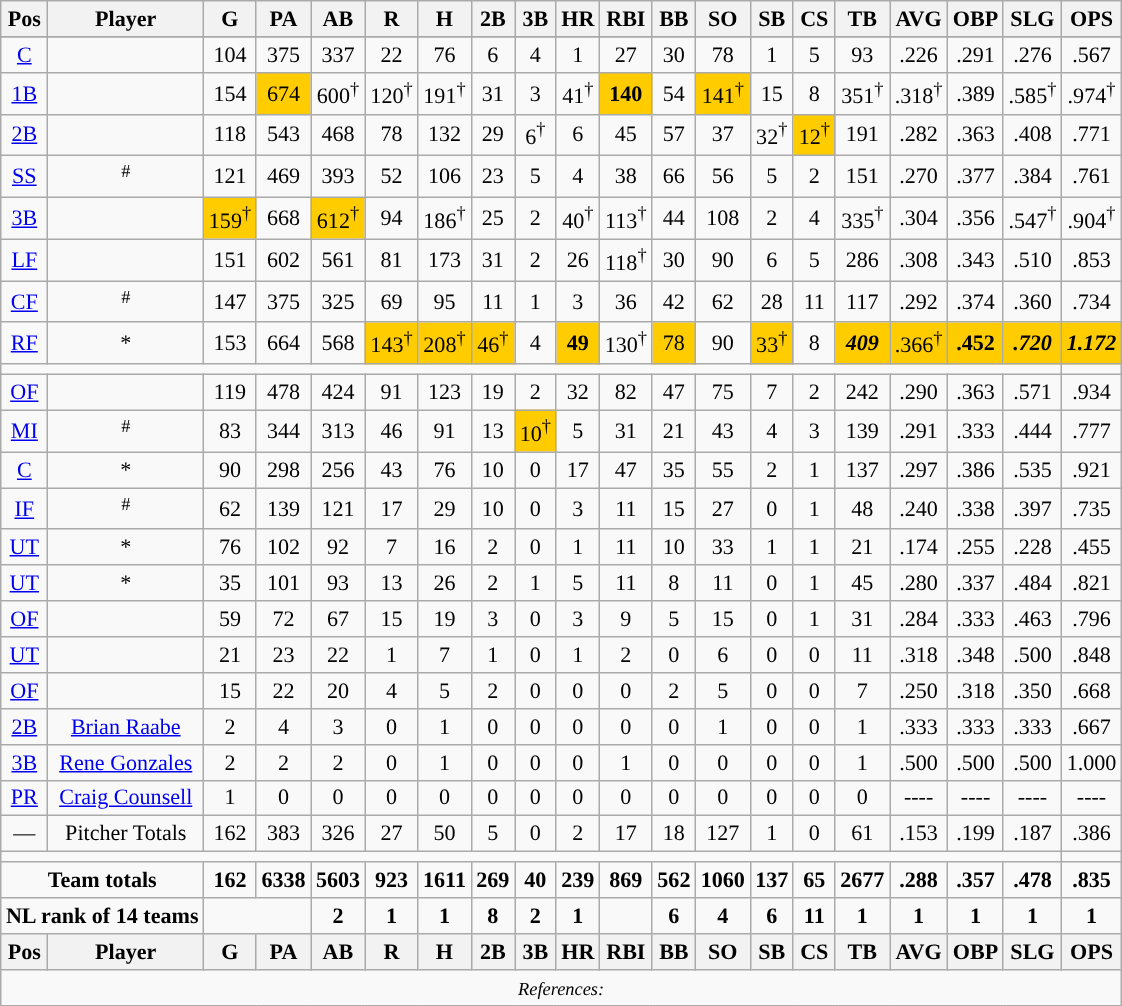<table class="wikitable sortable" style="font-size:92%">
<tr style="text-align:center;">
<th>Pos</th>
<th>Player</th>
<th>G</th>
<th style=>PA</th>
<th style=>AB</th>
<th style=>R</th>
<th style=>H</th>
<th style=>2B</th>
<th style=>3B</th>
<th style=>HR</th>
<th style=>RBI</th>
<th style=>BB</th>
<th style=>SO</th>
<th style=>SB</th>
<th style=>CS</th>
<th style=>TB</th>
<th style=>AVG</th>
<th style=>OBP</th>
<th style=>SLG</th>
<th style=>OPS<br></th>
</tr>
<tr>
</tr>
<tr style="text-align:center;">
<td><a href='#'>C</a></td>
<td></td>
<td>104</td>
<td>375</td>
<td>337</td>
<td>22</td>
<td>76</td>
<td>6</td>
<td>4</td>
<td>1</td>
<td>27</td>
<td>30</td>
<td>78</td>
<td>1</td>
<td>5</td>
<td>93</td>
<td>.226</td>
<td>.291</td>
<td>.276</td>
<td>.567</td>
</tr>
<tr style="text-align:center;">
<td><a href='#'>1B</a></td>
<td></td>
<td>154</td>
<td bgcolor="#FFCC00">674</td>
<td>600<sup>†</sup></td>
<td>120<sup>†</sup></td>
<td>191<sup>†</sup></td>
<td>31</td>
<td>3</td>
<td>41<sup>†</sup></td>
<td bgcolor="#FFCC00"><strong>140</strong></td>
<td>54</td>
<td bgcolor="#FFCC00">141<sup>†</sup></td>
<td>15</td>
<td>8</td>
<td>351<sup>†</sup></td>
<td>.318<sup>†</sup></td>
<td>.389</td>
<td>.585<sup>†</sup></td>
<td>.974<sup>†</sup></td>
</tr>
<tr style="text-align:center;">
<td><a href='#'>2B</a></td>
<td></td>
<td>118</td>
<td>543</td>
<td>468</td>
<td>78</td>
<td>132</td>
<td>29</td>
<td>6<sup>†</sup></td>
<td>6</td>
<td>45</td>
<td>57</td>
<td>37</td>
<td>32<sup>†</sup></td>
<td bgcolor="#FFCC00">12<sup>†</sup></td>
<td>191</td>
<td>.282</td>
<td>.363</td>
<td>.408</td>
<td>.771</td>
</tr>
<tr style="text-align:center;">
<td><a href='#'>SS</a></td>
<td> <sup>#</sup></td>
<td>121</td>
<td>469</td>
<td>393</td>
<td>52</td>
<td>106</td>
<td>23</td>
<td>5</td>
<td>4</td>
<td>38</td>
<td>66</td>
<td>56</td>
<td>5</td>
<td>2</td>
<td>151</td>
<td>.270</td>
<td>.377</td>
<td>.384</td>
<td>.761</td>
</tr>
<tr style="text-align:center;">
<td><a href='#'>3B</a></td>
<td></td>
<td bgcolor="#FFCC00">159<sup>†</sup></td>
<td>668</td>
<td bgcolor="#FFCC00">612<sup>†</sup></td>
<td>94</td>
<td>186<sup>†</sup></td>
<td>25</td>
<td>2</td>
<td>40<sup>†</sup></td>
<td>113<sup>†</sup></td>
<td>44</td>
<td>108</td>
<td>2</td>
<td>4</td>
<td>335<sup>†</sup></td>
<td>.304</td>
<td>.356</td>
<td>.547<sup>†</sup></td>
<td>.904<sup>†</sup></td>
</tr>
<tr style="text-align:center;">
<td><a href='#'>LF</a></td>
<td></td>
<td>151</td>
<td>602</td>
<td>561</td>
<td>81</td>
<td>173</td>
<td>31</td>
<td>2</td>
<td>26</td>
<td>118<sup>†</sup></td>
<td>30</td>
<td>90</td>
<td>6</td>
<td>5</td>
<td>286</td>
<td>.308</td>
<td>.343</td>
<td>.510</td>
<td>.853</td>
</tr>
<tr style="text-align:center;">
<td><a href='#'>CF</a></td>
<td> <sup>#</sup></td>
<td>147</td>
<td>375</td>
<td>325</td>
<td>69</td>
<td>95</td>
<td>11</td>
<td>1</td>
<td>3</td>
<td>36</td>
<td>42</td>
<td>62</td>
<td>28</td>
<td>11</td>
<td>117</td>
<td>.292</td>
<td>.374</td>
<td>.360</td>
<td>.734</td>
</tr>
<tr style="text-align:center;">
<td><a href='#'>RF</a></td>
<td> *</td>
<td>153</td>
<td>664</td>
<td>568</td>
<td bgcolor="#FFCC00">143<sup>†</sup></td>
<td bgcolor="#FFCC00">208<sup>†</sup></td>
<td bgcolor="#FFCC00">46<sup>†</sup></td>
<td>4</td>
<td bgcolor="#FFCC00"><strong>49</strong></td>
<td>130<sup>†</sup></td>
<td bgcolor="#FFCC00">78</td>
<td>90</td>
<td bgcolor="#FFCC00">33<sup>†</sup></td>
<td>8</td>
<td bgcolor="#FFCC00"><strong><em>409</em></strong></td>
<td bgcolor="#FFCC00">.366<sup>†</sup></td>
<td bgcolor="#FFCC00"><strong>.452</strong></td>
<td bgcolor="#FFCC00"><strong><em>.720</em></strong></td>
<td bgcolor="#FFCC00"><strong><em>1.172</em></strong><br></td>
</tr>
<tr>
<td colspan="19"></td>
<td></td>
</tr>
<tr style="text-align:center;">
<td><a href='#'>OF</a></td>
<td></td>
<td>119</td>
<td>478</td>
<td>424</td>
<td>91</td>
<td>123</td>
<td>19</td>
<td>2</td>
<td>32</td>
<td>82</td>
<td>47</td>
<td>75</td>
<td>7</td>
<td>2</td>
<td>242</td>
<td>.290</td>
<td>.363</td>
<td>.571</td>
<td>.934</td>
</tr>
<tr style="text-align:center;">
<td><a href='#'>MI</a></td>
<td> <sup>#</sup></td>
<td>83</td>
<td>344</td>
<td>313</td>
<td>46</td>
<td>91</td>
<td>13</td>
<td bgcolor="#FFCC00">10<sup>†</sup></td>
<td>5</td>
<td>31</td>
<td>21</td>
<td>43</td>
<td>4</td>
<td>3</td>
<td>139</td>
<td>.291</td>
<td>.333</td>
<td>.444</td>
<td>.777</td>
</tr>
<tr style="text-align:center;">
<td><a href='#'>C</a></td>
<td> *</td>
<td>90</td>
<td>298</td>
<td>256</td>
<td>43</td>
<td>76</td>
<td>10</td>
<td>0</td>
<td>17</td>
<td>47</td>
<td>35</td>
<td>55</td>
<td>2</td>
<td>1</td>
<td>137</td>
<td>.297</td>
<td>.386</td>
<td>.535</td>
<td>.921</td>
</tr>
<tr style="text-align:center;">
<td><a href='#'>IF</a></td>
<td> <sup>#</sup></td>
<td>62</td>
<td>139</td>
<td>121</td>
<td>17</td>
<td>29</td>
<td>10</td>
<td>0</td>
<td>3</td>
<td>11</td>
<td>15</td>
<td>27</td>
<td>0</td>
<td>1</td>
<td>48</td>
<td>.240</td>
<td>.338</td>
<td>.397</td>
<td>.735</td>
</tr>
<tr style="text-align:center;">
<td><a href='#'>UT</a></td>
<td> *</td>
<td>76</td>
<td>102</td>
<td>92</td>
<td>7</td>
<td>16</td>
<td>2</td>
<td>0</td>
<td>1</td>
<td>11</td>
<td>10</td>
<td>33</td>
<td>1</td>
<td>1</td>
<td>21</td>
<td>.174</td>
<td>.255</td>
<td>.228</td>
<td>.455</td>
</tr>
<tr style="text-align:center;">
<td><a href='#'>UT</a></td>
<td> *</td>
<td>35</td>
<td>101</td>
<td>93</td>
<td>13</td>
<td>26</td>
<td>2</td>
<td>1</td>
<td>5</td>
<td>11</td>
<td>8</td>
<td>11</td>
<td>0</td>
<td>1</td>
<td>45</td>
<td>.280</td>
<td>.337</td>
<td>.484</td>
<td>.821</td>
</tr>
<tr style="text-align:center;">
<td><a href='#'>OF</a></td>
<td></td>
<td>59</td>
<td>72</td>
<td>67</td>
<td>15</td>
<td>19</td>
<td>3</td>
<td>0</td>
<td>3</td>
<td>9</td>
<td>5</td>
<td>15</td>
<td>0</td>
<td>1</td>
<td>31</td>
<td>.284</td>
<td>.333</td>
<td>.463</td>
<td>.796</td>
</tr>
<tr style="text-align:center;">
<td><a href='#'>UT</a></td>
<td></td>
<td>21</td>
<td>23</td>
<td>22</td>
<td>1</td>
<td>7</td>
<td>1</td>
<td>0</td>
<td>1</td>
<td>2</td>
<td>0</td>
<td>6</td>
<td>0</td>
<td>0</td>
<td>11</td>
<td>.318</td>
<td>.348</td>
<td>.500</td>
<td>.848</td>
</tr>
<tr style="text-align:center;">
<td><a href='#'>OF</a></td>
<td></td>
<td>15</td>
<td>22</td>
<td>20</td>
<td>4</td>
<td>5</td>
<td>2</td>
<td>0</td>
<td>0</td>
<td>0</td>
<td>2</td>
<td>5</td>
<td>0</td>
<td>0</td>
<td>7</td>
<td>.250</td>
<td>.318</td>
<td>.350</td>
<td>.668</td>
</tr>
<tr style="text-align:center;">
<td><a href='#'>2B</a></td>
<td><a href='#'>Brian Raabe</a></td>
<td>2</td>
<td>4</td>
<td>3</td>
<td>0</td>
<td>1</td>
<td>0</td>
<td>0</td>
<td>0</td>
<td>0</td>
<td>0</td>
<td>1</td>
<td>0</td>
<td>0</td>
<td>1</td>
<td>.333</td>
<td>.333</td>
<td>.333</td>
<td>.667</td>
</tr>
<tr style="text-align:center;">
<td><a href='#'>3B</a></td>
<td><a href='#'>Rene Gonzales</a></td>
<td>2</td>
<td>2</td>
<td>2</td>
<td>0</td>
<td>1</td>
<td>0</td>
<td>0</td>
<td>0</td>
<td>1</td>
<td>0</td>
<td>0</td>
<td>0</td>
<td>0</td>
<td>1</td>
<td>.500</td>
<td>.500</td>
<td>.500</td>
<td>1.000</td>
</tr>
<tr style="text-align:center;">
<td><a href='#'>PR</a></td>
<td><a href='#'>Craig Counsell</a></td>
<td>1</td>
<td>0</td>
<td>0</td>
<td>0</td>
<td>0</td>
<td>0</td>
<td>0</td>
<td>0</td>
<td>0</td>
<td>0</td>
<td>0</td>
<td>0</td>
<td>0</td>
<td>0</td>
<td>----</td>
<td>----</td>
<td>----</td>
<td>----</td>
</tr>
<tr style="text-align:center;">
<td>—</td>
<td>Pitcher Totals</td>
<td>162</td>
<td>383</td>
<td>326</td>
<td>27</td>
<td>50</td>
<td>5</td>
<td>0</td>
<td>2</td>
<td>17</td>
<td>18</td>
<td>127</td>
<td>1</td>
<td>0</td>
<td>61</td>
<td>.153</td>
<td>.199</td>
<td>.187</td>
<td>.386</td>
</tr>
<tr>
<td colspan="19"></td>
</tr>
<tr style="text-align:center;">
<td colspan="2" style="text-align: center;"><strong>Team totals</strong></td>
<td><strong>162</strong></td>
<td><strong>6338</strong></td>
<td><strong>5603</strong></td>
<td><strong>923</strong></td>
<td><strong>1611</strong></td>
<td><strong>269</strong></td>
<td><strong>40</strong></td>
<td><strong>239</strong></td>
<td><strong>869</strong></td>
<td><strong>562</strong></td>
<td><strong>1060</strong></td>
<td><strong>137</strong></td>
<td><strong>65</strong></td>
<td><strong>2677</strong></td>
<td><strong>.288</strong></td>
<td><strong>.357</strong></td>
<td><strong>.478</strong></td>
<td><strong>.835</strong></td>
</tr>
<tr style="text-align:center;">
<td colspan="2" style="text-align: center;"><strong>NL rank of 14 teams</strong></td>
<td colspan="2"></td>
<td><strong>2</strong></td>
<td><strong>1</strong></td>
<td><strong>1</strong></td>
<td><strong>8</strong></td>
<td><strong>2</strong></td>
<td><strong>1</strong></td>
<td></td>
<td><strong>6</strong></td>
<td><strong>4</strong></td>
<td><strong>6</strong></td>
<td><strong>11</strong></td>
<td><strong>1</strong></td>
<td><strong>1</strong></td>
<td><strong>1</strong></td>
<td><strong>1</strong></td>
<td><strong>1</strong></td>
</tr>
<tr style="text-align:center;">
<th>Pos</th>
<th>Player</th>
<th>G</th>
<th style=>PA</th>
<th style=>AB</th>
<th style=>R</th>
<th style=>H</th>
<th style=>2B</th>
<th style=>3B</th>
<th style=>HR</th>
<th style=>RBI</th>
<th style=>BB</th>
<th style=>SO</th>
<th style=>SB</th>
<th style=>CS</th>
<th style=>TB</th>
<th style=>AVG</th>
<th style=>OBP</th>
<th style=>SLG</th>
<th style=>OPS</th>
</tr>
<tr>
<td colspan=20; align="center"><small><em>References:</em></small></td>
</tr>
</table>
